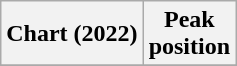<table class="wikitable plainrowheaders">
<tr>
<th scope="col">Chart (2022)</th>
<th scope="col">Peak<br>position</th>
</tr>
<tr>
</tr>
</table>
